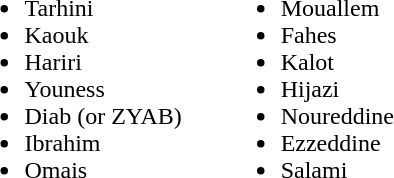<table>
<tr>
<td valign="top"><br><ul><li>Tarhini</li><li>Kaouk</li><li>Hariri</li><li>Youness</li><li>Diab (or ZYAB)</li><li>Ibrahim</li><li>Omais</li></ul></td>
<td width=7%></td>
<td valign="top"><br><ul><li>Mouallem</li><li>Fahes</li><li>Kalot</li><li>Hijazi</li><li>Noureddine</li><li>Ezzeddine</li><li>Salami</li></ul></td>
</tr>
</table>
